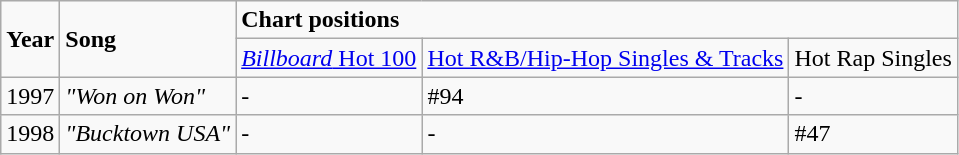<table class="wikitable">
<tr>
<td rowspan="2"><strong>Year</strong></td>
<td rowspan="2"><strong>Song</strong></td>
<td colspan="3"><strong>Chart positions</strong></td>
</tr>
<tr>
<td><a href='#'><em>Billboard</em> Hot 100</a></td>
<td><a href='#'>Hot R&B/Hip-Hop Singles & Tracks</a></td>
<td>Hot Rap Singles</td>
</tr>
<tr>
<td>1997</td>
<td><em>"Won on Won"</em></td>
<td>-</td>
<td>#94</td>
<td>-</td>
</tr>
<tr>
<td>1998</td>
<td><em>"Bucktown USA"</em></td>
<td>-</td>
<td>-</td>
<td>#47</td>
</tr>
</table>
